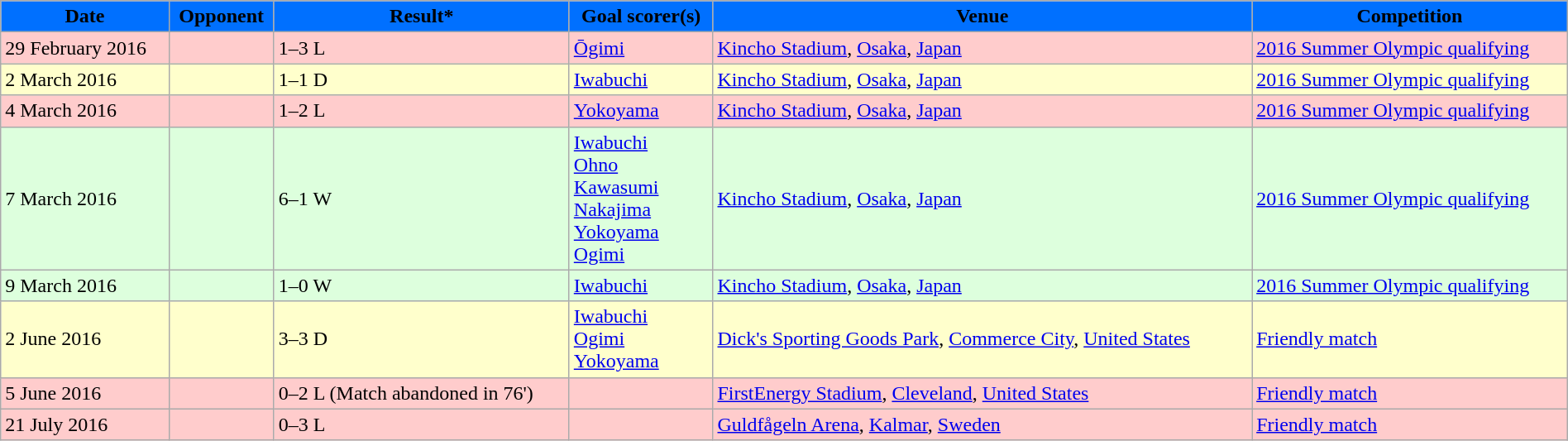<table width=100% class="wikitable">
<tr>
<th style="background:#0070FF;"><span>Date</span></th>
<th style="background:#0070FF;"><span>Opponent</span></th>
<th style="background:#0070FF;"><span>Result*</span></th>
<th style="background:#0070FF;"><span>Goal scorer(s)</span></th>
<th style="background:#0070FF;"><span>Venue</span></th>
<th style="background:#0070FF;"><span>Competition</span></th>
</tr>
<tr style="background:#fcc;">
<td>29 February 2016</td>
<td></td>
<td>1–3 L</td>
<td><a href='#'>Ōgimi</a> </td>
<td> <a href='#'>Kincho Stadium</a>, <a href='#'>Osaka</a>, <a href='#'>Japan</a></td>
<td><a href='#'>2016 Summer Olympic qualifying</a></td>
</tr>
<tr bgcolor=#FFFFCC>
<td>2 March 2016</td>
<td></td>
<td>1–1 D</td>
<td><a href='#'>Iwabuchi</a> </td>
<td> <a href='#'>Kincho Stadium</a>, <a href='#'>Osaka</a>, <a href='#'>Japan</a></td>
<td><a href='#'>2016 Summer Olympic qualifying</a></td>
</tr>
<tr style="background:#fcc;">
<td>4 March 2016</td>
<td></td>
<td>1–2 L</td>
<td><a href='#'>Yokoyama</a> </td>
<td> <a href='#'>Kincho Stadium</a>, <a href='#'>Osaka</a>, <a href='#'>Japan</a></td>
<td><a href='#'>2016 Summer Olympic qualifying</a></td>
</tr>
<tr style="background:#dfd;">
<td>7 March 2016</td>
<td></td>
<td>6–1 W</td>
<td><a href='#'>Iwabuchi</a> <br><a href='#'>Ohno</a> <br><a href='#'>Kawasumi</a> <br><a href='#'>Nakajima</a> <br><a href='#'>Yokoyama</a> <br><a href='#'>Ogimi</a> </td>
<td> <a href='#'>Kincho Stadium</a>, <a href='#'>Osaka</a>, <a href='#'>Japan</a></td>
<td><a href='#'>2016 Summer Olympic qualifying</a></td>
</tr>
<tr style="background:#dfd;">
<td>9 March 2016</td>
<td></td>
<td>1–0 W</td>
<td><a href='#'>Iwabuchi</a> </td>
<td> <a href='#'>Kincho Stadium</a>, <a href='#'>Osaka</a>, <a href='#'>Japan</a></td>
<td><a href='#'>2016 Summer Olympic qualifying</a></td>
</tr>
<tr bgcolor=#FFFFCC>
<td>2 June 2016</td>
<td></td>
<td>3–3 D</td>
<td><a href='#'>Iwabuchi</a> <br><a href='#'>Ogimi</a> <br><a href='#'>Yokoyama</a> </td>
<td> <a href='#'>Dick's Sporting Goods Park</a>, <a href='#'>Commerce City</a>, <a href='#'>United States</a></td>
<td><a href='#'>Friendly match</a></td>
</tr>
<tr style="background:#fcc;">
<td>5 June 2016</td>
<td></td>
<td>0–2 L (Match abandoned in 76')</td>
<td></td>
<td> <a href='#'>FirstEnergy Stadium</a>, <a href='#'>Cleveland</a>, <a href='#'>United States</a></td>
<td><a href='#'>Friendly match</a></td>
</tr>
<tr style="background:#fcc;">
<td>21 July 2016</td>
<td></td>
<td>0–3 L</td>
<td></td>
<td> <a href='#'>Guldfågeln Arena</a>, <a href='#'>Kalmar</a>, <a href='#'>Sweden</a></td>
<td><a href='#'>Friendly match</a></td>
</tr>
</table>
